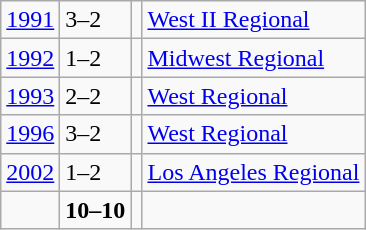<table class="wikitable">
<tr>
<td><a href='#'>1991</a></td>
<td>3–2</td>
<td></td>
<td><a href='#'>West II Regional</a></td>
</tr>
<tr>
<td><a href='#'>1992</a></td>
<td>1–2</td>
<td></td>
<td><a href='#'>Midwest Regional</a></td>
</tr>
<tr>
<td><a href='#'>1993</a></td>
<td>2–2</td>
<td></td>
<td><a href='#'>West Regional</a></td>
</tr>
<tr>
<td><a href='#'>1996</a></td>
<td>3–2</td>
<td></td>
<td><a href='#'>West Regional</a></td>
</tr>
<tr>
<td><a href='#'>2002</a></td>
<td>1–2</td>
<td></td>
<td><a href='#'>Los Angeles Regional</a></td>
</tr>
<tr>
<td></td>
<td><strong>10–10</strong></td>
<td><strong></strong></td>
<td></td>
</tr>
</table>
